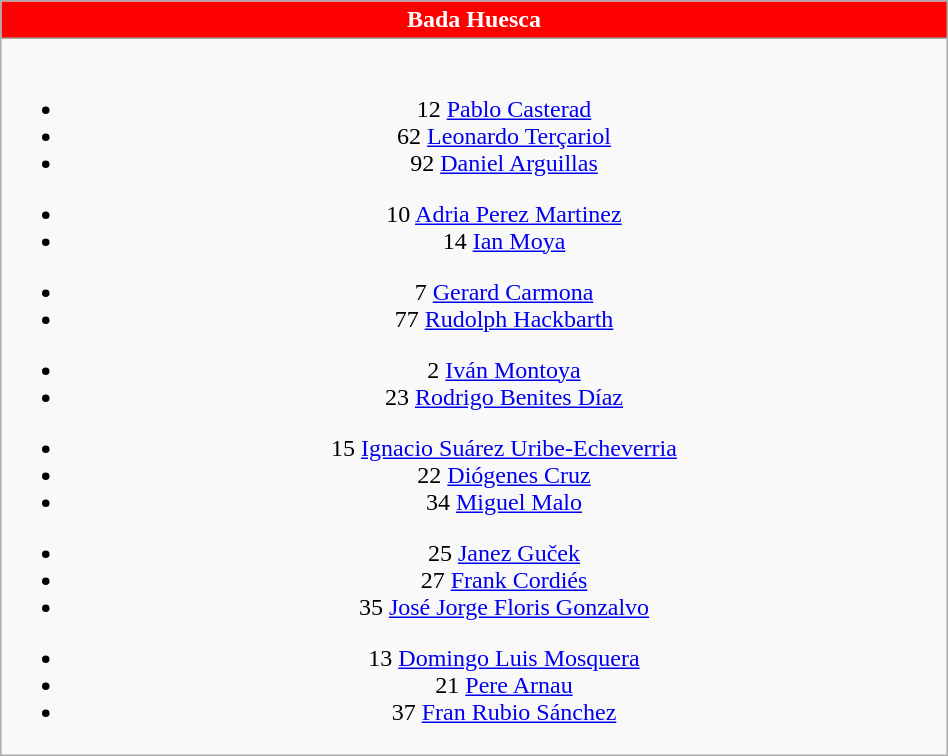<table class="wikitable" style="font-size:100%; text-align:center;" width=50%>
<tr>
<th colspan=5 style="background-color:red;color:#FFFFFF;text-align:center;"> Bada Huesca</th>
</tr>
<tr>
<td><br>
<ul><li>12  <a href='#'>Pablo Casterad</a></li><li>62  <a href='#'>Leonardo Terçariol</a></li><li>92  <a href='#'>Daniel Arguillas</a></li></ul><ul><li>10  <a href='#'>Adria Perez Martinez</a></li><li>14  <a href='#'>Ian Moya</a></li></ul><ul><li>7  <a href='#'>Gerard Carmona</a></li><li>77  <a href='#'>Rudolph Hackbarth</a></li></ul><ul><li>2  <a href='#'>Iván Montoya</a></li><li>23  <a href='#'>Rodrigo Benites Díaz</a></li></ul><ul><li>15  <a href='#'>Ignacio Suárez Uribe-Echeverria</a></li><li>22  <a href='#'>Diógenes Cruz</a></li><li>34  <a href='#'>Miguel Malo</a></li></ul><ul><li>25  <a href='#'>Janez Guček</a></li><li>27  <a href='#'>Frank Cordiés</a></li><li>35  <a href='#'>José Jorge Floris Gonzalvo</a></li></ul><ul><li>13  <a href='#'>Domingo Luis Mosquera</a></li><li>21  <a href='#'>Pere Arnau</a></li><li>37  <a href='#'>Fran Rubio Sánchez</a></li></ul></td>
</tr>
</table>
